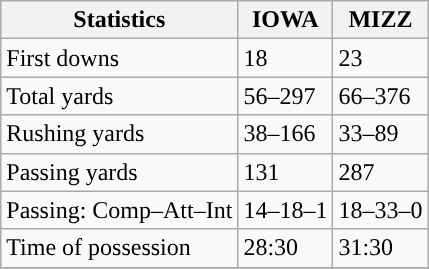<table class="wikitable" style="float: left;">
<tr>
<th>Statistics</th>
<th>IOWA</th>
<th>MIZZ</th>
</tr>
<tr>
<td>First downs</td>
<td>18</td>
<td>23</td>
</tr>
<tr>
<td>Total yards</td>
<td>56–297</td>
<td>66–376</td>
</tr>
<tr>
<td>Rushing yards</td>
<td>38–166</td>
<td>33–89</td>
</tr>
<tr>
<td>Passing yards</td>
<td>131</td>
<td>287</td>
</tr>
<tr>
<td>Passing: Comp–Att–Int</td>
<td>14–18–1</td>
<td>18–33–0</td>
</tr>
<tr>
<td>Time of possession</td>
<td>28:30</td>
<td>31:30</td>
</tr>
<tr>
</tr>
</table>
